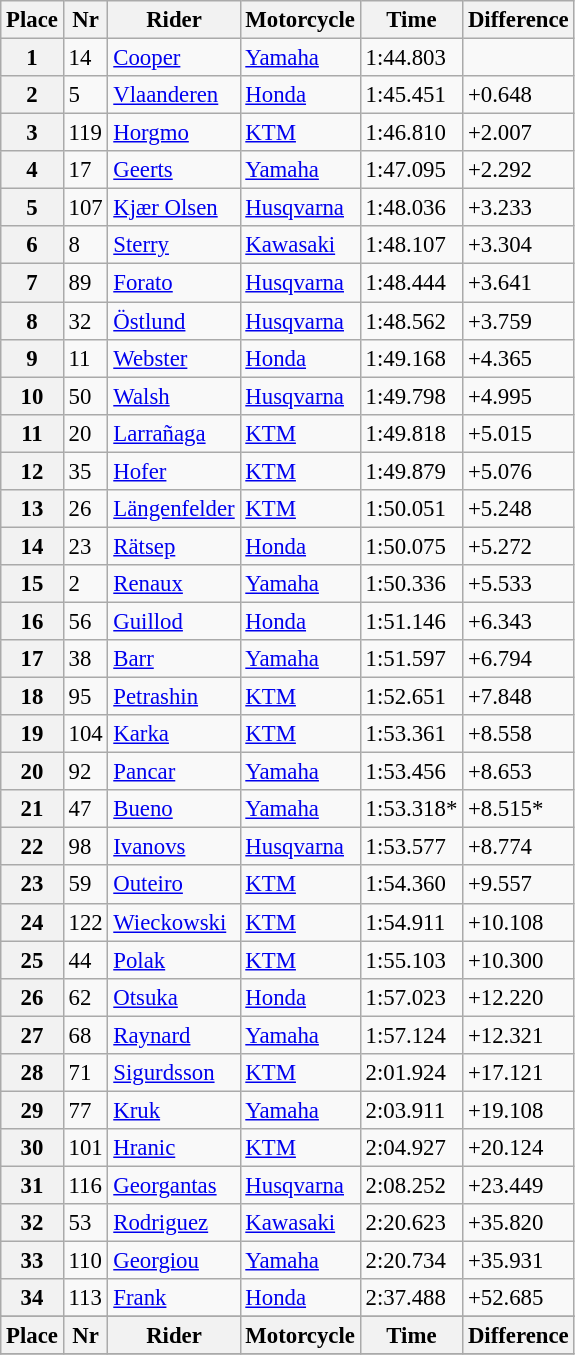<table class="wikitable" style="font-size: 95%">
<tr>
<th>Place</th>
<th>Nr</th>
<th>Rider</th>
<th>Motorcycle</th>
<th>Time</th>
<th>Difference</th>
</tr>
<tr>
<th>1</th>
<td>14</td>
<td> <a href='#'>Cooper</a></td>
<td><a href='#'>Yamaha</a></td>
<td>1:44.803</td>
<td></td>
</tr>
<tr>
<th>2</th>
<td>5</td>
<td> <a href='#'>Vlaanderen</a></td>
<td><a href='#'>Honda</a></td>
<td>1:45.451</td>
<td>+0.648</td>
</tr>
<tr>
<th>3</th>
<td>119</td>
<td> <a href='#'>Horgmo</a></td>
<td><a href='#'>KTM</a></td>
<td>1:46.810</td>
<td>+2.007</td>
</tr>
<tr>
<th>4</th>
<td>17</td>
<td> <a href='#'>Geerts</a></td>
<td><a href='#'>Yamaha</a></td>
<td>1:47.095</td>
<td>+2.292</td>
</tr>
<tr>
<th>5</th>
<td>107</td>
<td> <a href='#'>Kjær Olsen</a></td>
<td><a href='#'>Husqvarna</a></td>
<td>1:48.036</td>
<td>+3.233</td>
</tr>
<tr>
<th>6</th>
<td>8</td>
<td> <a href='#'>Sterry</a></td>
<td><a href='#'>Kawasaki</a></td>
<td>1:48.107</td>
<td>+3.304</td>
</tr>
<tr>
<th>7</th>
<td>89</td>
<td> <a href='#'>Forato</a></td>
<td><a href='#'>Husqvarna</a></td>
<td>1:48.444</td>
<td>+3.641</td>
</tr>
<tr>
<th>8</th>
<td>32</td>
<td> <a href='#'>Östlund</a></td>
<td><a href='#'>Husqvarna</a></td>
<td>1:48.562</td>
<td>+3.759</td>
</tr>
<tr>
<th>9</th>
<td>11</td>
<td> <a href='#'>Webster</a></td>
<td><a href='#'>Honda</a></td>
<td>1:49.168</td>
<td>+4.365</td>
</tr>
<tr>
<th>10</th>
<td>50</td>
<td> <a href='#'>Walsh</a></td>
<td><a href='#'>Husqvarna</a></td>
<td>1:49.798</td>
<td>+4.995</td>
</tr>
<tr>
<th>11</th>
<td>20</td>
<td> <a href='#'>Larrañaga</a></td>
<td><a href='#'>KTM</a></td>
<td>1:49.818</td>
<td>+5.015</td>
</tr>
<tr>
<th>12</th>
<td>35</td>
<td> <a href='#'>Hofer</a></td>
<td><a href='#'>KTM</a></td>
<td>1:49.879</td>
<td>+5.076</td>
</tr>
<tr>
<th>13</th>
<td>26</td>
<td> <a href='#'>Längenfelder</a></td>
<td><a href='#'>KTM</a></td>
<td>1:50.051</td>
<td>+5.248</td>
</tr>
<tr>
<th>14</th>
<td>23</td>
<td> <a href='#'>Rätsep</a></td>
<td><a href='#'>Honda</a></td>
<td>1:50.075</td>
<td>+5.272</td>
</tr>
<tr>
<th>15</th>
<td>2</td>
<td> <a href='#'>Renaux</a></td>
<td><a href='#'>Yamaha</a></td>
<td>1:50.336</td>
<td>+5.533</td>
</tr>
<tr>
<th>16</th>
<td>56</td>
<td> <a href='#'>Guillod</a></td>
<td><a href='#'>Honda</a></td>
<td>1:51.146</td>
<td>+6.343</td>
</tr>
<tr>
<th>17</th>
<td>38</td>
<td> <a href='#'>Barr</a></td>
<td><a href='#'>Yamaha</a></td>
<td>1:51.597</td>
<td>+6.794</td>
</tr>
<tr>
<th>18</th>
<td>95</td>
<td> <a href='#'>Petrashin</a></td>
<td><a href='#'>KTM</a></td>
<td>1:52.651</td>
<td>+7.848</td>
</tr>
<tr>
<th>19</th>
<td>104</td>
<td> <a href='#'>Karka</a></td>
<td><a href='#'>KTM</a></td>
<td>1:53.361</td>
<td>+8.558</td>
</tr>
<tr>
<th>20</th>
<td>92</td>
<td> <a href='#'>Pancar</a></td>
<td><a href='#'>Yamaha</a></td>
<td>1:53.456</td>
<td>+8.653</td>
</tr>
<tr>
<th>21</th>
<td>47</td>
<td> <a href='#'>Bueno</a></td>
<td><a href='#'>Yamaha</a></td>
<td>1:53.318*</td>
<td>+8.515*</td>
</tr>
<tr>
<th>22</th>
<td>98</td>
<td> <a href='#'>Ivanovs</a></td>
<td><a href='#'>Husqvarna</a></td>
<td>1:53.577</td>
<td>+8.774</td>
</tr>
<tr>
<th>23</th>
<td>59</td>
<td> <a href='#'>Outeiro</a></td>
<td><a href='#'>KTM</a></td>
<td>1:54.360</td>
<td>+9.557</td>
</tr>
<tr>
<th>24</th>
<td>122</td>
<td> <a href='#'>Wieckowski</a></td>
<td><a href='#'>KTM</a></td>
<td>1:54.911</td>
<td>+10.108</td>
</tr>
<tr>
<th>25</th>
<td>44</td>
<td> <a href='#'>Polak</a></td>
<td><a href='#'>KTM</a></td>
<td>1:55.103</td>
<td>+10.300</td>
</tr>
<tr>
<th>26</th>
<td>62</td>
<td> <a href='#'>Otsuka</a></td>
<td><a href='#'>Honda</a></td>
<td>1:57.023</td>
<td>+12.220</td>
</tr>
<tr>
<th>27</th>
<td>68</td>
<td> <a href='#'>Raynard</a></td>
<td><a href='#'>Yamaha</a></td>
<td>1:57.124</td>
<td>+12.321</td>
</tr>
<tr>
<th>28</th>
<td>71</td>
<td> <a href='#'>Sigurdsson</a></td>
<td><a href='#'>KTM</a></td>
<td>2:01.924</td>
<td>+17.121</td>
</tr>
<tr>
<th>29</th>
<td>77</td>
<td> <a href='#'>Kruk</a></td>
<td><a href='#'>Yamaha</a></td>
<td>2:03.911</td>
<td>+19.108</td>
</tr>
<tr>
<th>30</th>
<td>101</td>
<td> <a href='#'>Hranic</a></td>
<td><a href='#'>KTM</a></td>
<td>2:04.927</td>
<td>+20.124</td>
</tr>
<tr>
<th>31</th>
<td>116</td>
<td> <a href='#'>Georgantas</a></td>
<td><a href='#'>Husqvarna</a></td>
<td>2:08.252</td>
<td>+23.449</td>
</tr>
<tr>
<th>32</th>
<td>53</td>
<td> <a href='#'>Rodriguez</a></td>
<td><a href='#'>Kawasaki</a></td>
<td>2:20.623</td>
<td>+35.820</td>
</tr>
<tr>
<th>33</th>
<td>110</td>
<td> <a href='#'>Georgiou</a></td>
<td><a href='#'>Yamaha</a></td>
<td>2:20.734</td>
<td>+35.931</td>
</tr>
<tr>
<th>34</th>
<td>113</td>
<td> <a href='#'>Frank</a></td>
<td><a href='#'>Honda</a></td>
<td>2:37.488</td>
<td>+52.685</td>
</tr>
<tr>
</tr>
<tr>
<th>Place</th>
<th>Nr</th>
<th>Rider</th>
<th>Motorcycle</th>
<th>Time</th>
<th>Difference</th>
</tr>
<tr>
</tr>
</table>
